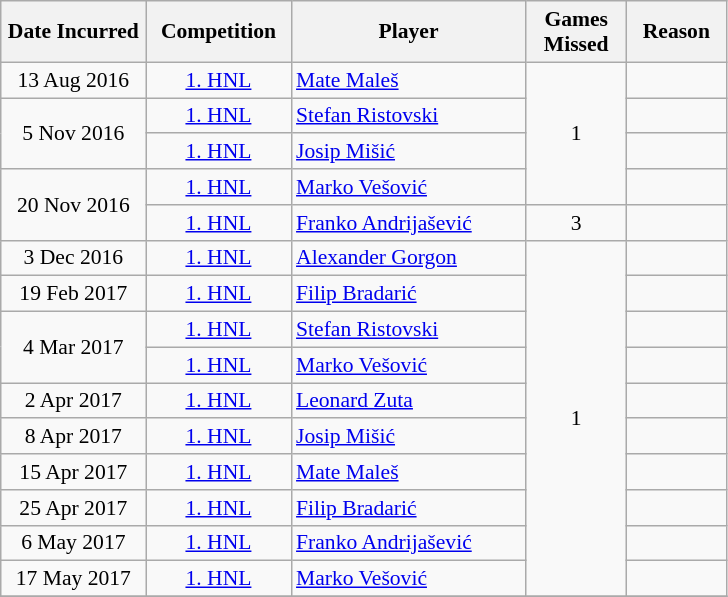<table class="wikitable" style="font-size: 90%; text-align: center;">
<tr>
<th width=90>Date Incurred</th>
<th width=90>Competition</th>
<th width=150>Player</th>
<th width=60>Games Missed</th>
<th width=60>Reason</th>
</tr>
<tr>
<td>13 Aug 2016</td>
<td><a href='#'>1. HNL</a></td>
<td style="text-align:left;"> <a href='#'>Mate Maleš</a></td>
<td rowspan=4>1</td>
<td></td>
</tr>
<tr>
<td rowspan=2>5 Nov 2016</td>
<td><a href='#'>1. HNL</a></td>
<td style="text-align:left;"> <a href='#'>Stefan Ristovski</a></td>
<td></td>
</tr>
<tr>
<td><a href='#'>1. HNL</a></td>
<td style="text-align:left;"> <a href='#'>Josip Mišić</a></td>
<td></td>
</tr>
<tr>
<td rowspan=2>20 Nov 2016</td>
<td><a href='#'>1. HNL</a></td>
<td style="text-align:left;"> <a href='#'>Marko Vešović</a></td>
<td></td>
</tr>
<tr>
<td><a href='#'>1. HNL</a></td>
<td style="text-align:left;"> <a href='#'>Franko Andrijašević</a></td>
<td>3</td>
<td></td>
</tr>
<tr>
<td>3 Dec 2016</td>
<td><a href='#'>1. HNL</a></td>
<td style="text-align:left;"> <a href='#'>Alexander Gorgon</a></td>
<td rowspan=10>1</td>
<td></td>
</tr>
<tr>
<td>19 Feb 2017</td>
<td><a href='#'>1. HNL</a></td>
<td style="text-align:left;"> <a href='#'>Filip Bradarić</a></td>
<td></td>
</tr>
<tr>
<td rowspan=2>4 Mar 2017</td>
<td><a href='#'>1. HNL</a></td>
<td style="text-align:left;"> <a href='#'>Stefan Ristovski</a></td>
<td></td>
</tr>
<tr>
<td><a href='#'>1. HNL</a></td>
<td style="text-align:left;"> <a href='#'>Marko Vešović</a></td>
<td></td>
</tr>
<tr>
<td>2 Apr 2017</td>
<td><a href='#'>1. HNL</a></td>
<td style="text-align:left;"> <a href='#'>Leonard Zuta</a></td>
<td></td>
</tr>
<tr>
<td>8 Apr 2017</td>
<td><a href='#'>1. HNL</a></td>
<td style="text-align:left;"> <a href='#'>Josip Mišić</a></td>
<td></td>
</tr>
<tr>
<td>15 Apr 2017</td>
<td><a href='#'>1. HNL</a></td>
<td style="text-align:left;"> <a href='#'>Mate Maleš</a></td>
<td></td>
</tr>
<tr>
<td>25 Apr 2017</td>
<td><a href='#'>1. HNL</a></td>
<td style="text-align:left;"> <a href='#'>Filip Bradarić</a></td>
<td></td>
</tr>
<tr>
<td>6 May 2017</td>
<td><a href='#'>1. HNL</a></td>
<td style="text-align:left;"> <a href='#'>Franko Andrijašević</a></td>
<td></td>
</tr>
<tr>
<td>17 May 2017</td>
<td><a href='#'>1. HNL</a></td>
<td style="text-align:left;"> <a href='#'>Marko Vešović</a></td>
<td></td>
</tr>
<tr>
</tr>
</table>
